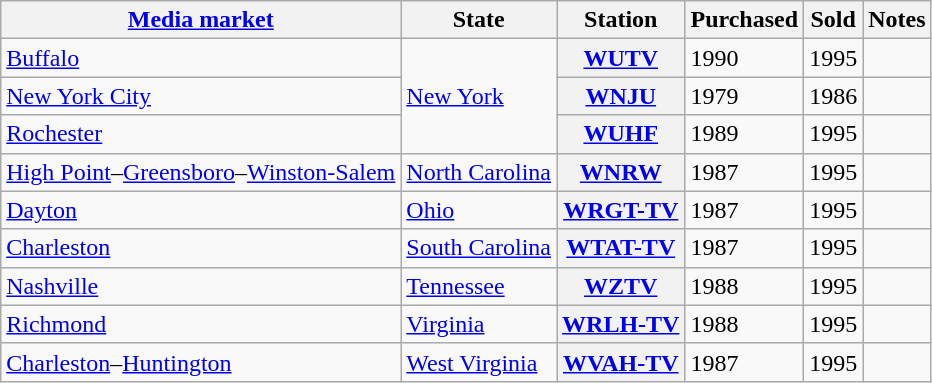<table class="wikitable sortable">
<tr>
<th scope="col"><a href='#'>Media market</a></th>
<th scope="col">State</th>
<th scope="col">Station</th>
<th scope="col">Purchased</th>
<th scope="col">Sold</th>
<th scope="col" class="unsortable">Notes</th>
</tr>
<tr>
<td><a href='#'>Buffalo</a></td>
<td rowspan="3"><a href='#'>New York</a></td>
<th scope="row"><a href='#'>WUTV</a></th>
<td>1990</td>
<td>1995</td>
<td></td>
</tr>
<tr>
<td><a href='#'>New York City</a></td>
<th scope="row"><a href='#'>WNJU</a></th>
<td>1979</td>
<td>1986</td>
<td></td>
</tr>
<tr>
<td><a href='#'>Rochester</a></td>
<th scope="row"><a href='#'>WUHF</a></th>
<td>1989</td>
<td>1995</td>
<td></td>
</tr>
<tr>
<td><a href='#'>High Point</a>–<a href='#'>Greensboro</a>–<a href='#'>Winston-Salem</a></td>
<td><a href='#'>North Carolina</a></td>
<th scope="row"><a href='#'>WNRW</a></th>
<td>1987</td>
<td>1995</td>
<td></td>
</tr>
<tr>
<td><a href='#'>Dayton</a></td>
<td><a href='#'>Ohio</a></td>
<th scope="row"><a href='#'>WRGT-TV</a></th>
<td>1987</td>
<td>1995</td>
<td></td>
</tr>
<tr>
<td><a href='#'>Charleston</a></td>
<td><a href='#'>South Carolina</a></td>
<th scope="row"><a href='#'>WTAT-TV</a></th>
<td>1987</td>
<td>1995</td>
<td></td>
</tr>
<tr>
<td><a href='#'>Nashville</a></td>
<td><a href='#'>Tennessee</a></td>
<th scope="row"><a href='#'>WZTV</a></th>
<td>1988</td>
<td>1995</td>
<td></td>
</tr>
<tr>
<td><a href='#'>Richmond</a></td>
<td><a href='#'>Virginia</a></td>
<th scope="row"><a href='#'>WRLH-TV</a></th>
<td>1988</td>
<td>1995</td>
<td></td>
</tr>
<tr>
<td><a href='#'>Charleston</a>–<a href='#'>Huntington</a></td>
<td><a href='#'>West Virginia</a></td>
<th scope="row"><a href='#'>WVAH-TV</a></th>
<td>1987</td>
<td>1995</td>
<td></td>
</tr>
</table>
